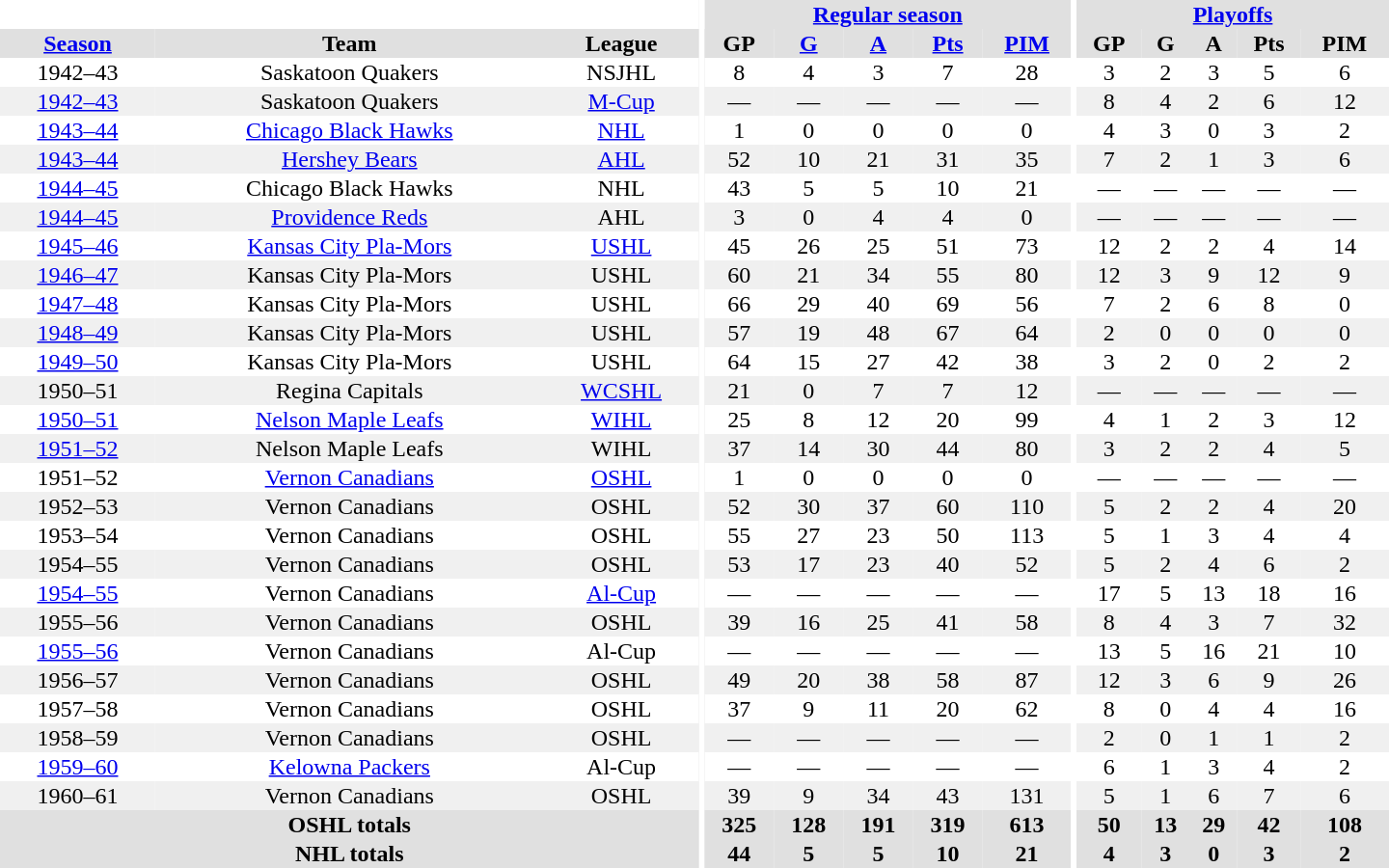<table border="0" cellpadding="1" cellspacing="0" style="text-align:center; width:60em">
<tr bgcolor="#e0e0e0">
<th colspan="3" bgcolor="#ffffff"></th>
<th rowspan="100" bgcolor="#ffffff"></th>
<th colspan="5"><a href='#'>Regular season</a></th>
<th rowspan="100" bgcolor="#ffffff"></th>
<th colspan="5"><a href='#'>Playoffs</a></th>
</tr>
<tr bgcolor="#e0e0e0">
<th><a href='#'>Season</a></th>
<th>Team</th>
<th>League</th>
<th>GP</th>
<th><a href='#'>G</a></th>
<th><a href='#'>A</a></th>
<th><a href='#'>Pts</a></th>
<th><a href='#'>PIM</a></th>
<th>GP</th>
<th>G</th>
<th>A</th>
<th>Pts</th>
<th>PIM</th>
</tr>
<tr>
<td>1942–43</td>
<td>Saskatoon Quakers</td>
<td>NSJHL</td>
<td>8</td>
<td>4</td>
<td>3</td>
<td>7</td>
<td>28</td>
<td>3</td>
<td>2</td>
<td>3</td>
<td>5</td>
<td>6</td>
</tr>
<tr bgcolor="#f0f0f0">
<td><a href='#'>1942–43</a></td>
<td>Saskatoon Quakers</td>
<td><a href='#'>M-Cup</a></td>
<td>—</td>
<td>—</td>
<td>—</td>
<td>—</td>
<td>—</td>
<td>8</td>
<td>4</td>
<td>2</td>
<td>6</td>
<td>12</td>
</tr>
<tr>
<td><a href='#'>1943–44</a></td>
<td><a href='#'>Chicago Black Hawks</a></td>
<td><a href='#'>NHL</a></td>
<td>1</td>
<td>0</td>
<td>0</td>
<td>0</td>
<td>0</td>
<td>4</td>
<td>3</td>
<td>0</td>
<td>3</td>
<td>2</td>
</tr>
<tr bgcolor="#f0f0f0">
<td><a href='#'>1943–44</a></td>
<td><a href='#'>Hershey Bears</a></td>
<td><a href='#'>AHL</a></td>
<td>52</td>
<td>10</td>
<td>21</td>
<td>31</td>
<td>35</td>
<td>7</td>
<td>2</td>
<td>1</td>
<td>3</td>
<td>6</td>
</tr>
<tr>
<td><a href='#'>1944–45</a></td>
<td>Chicago Black Hawks</td>
<td>NHL</td>
<td>43</td>
<td>5</td>
<td>5</td>
<td>10</td>
<td>21</td>
<td>—</td>
<td>—</td>
<td>—</td>
<td>—</td>
<td>—</td>
</tr>
<tr bgcolor="#f0f0f0">
<td><a href='#'>1944–45</a></td>
<td><a href='#'>Providence Reds</a></td>
<td>AHL</td>
<td>3</td>
<td>0</td>
<td>4</td>
<td>4</td>
<td>0</td>
<td>—</td>
<td>—</td>
<td>—</td>
<td>—</td>
<td>—</td>
</tr>
<tr>
<td><a href='#'>1945–46</a></td>
<td><a href='#'>Kansas City Pla-Mors</a></td>
<td><a href='#'>USHL</a></td>
<td>45</td>
<td>26</td>
<td>25</td>
<td>51</td>
<td>73</td>
<td>12</td>
<td>2</td>
<td>2</td>
<td>4</td>
<td>14</td>
</tr>
<tr bgcolor="#f0f0f0">
<td><a href='#'>1946–47</a></td>
<td>Kansas City Pla-Mors</td>
<td>USHL</td>
<td>60</td>
<td>21</td>
<td>34</td>
<td>55</td>
<td>80</td>
<td>12</td>
<td>3</td>
<td>9</td>
<td>12</td>
<td>9</td>
</tr>
<tr>
<td><a href='#'>1947–48</a></td>
<td>Kansas City Pla-Mors</td>
<td>USHL</td>
<td>66</td>
<td>29</td>
<td>40</td>
<td>69</td>
<td>56</td>
<td>7</td>
<td>2</td>
<td>6</td>
<td>8</td>
<td>0</td>
</tr>
<tr bgcolor="#f0f0f0">
<td><a href='#'>1948–49</a></td>
<td>Kansas City Pla-Mors</td>
<td>USHL</td>
<td>57</td>
<td>19</td>
<td>48</td>
<td>67</td>
<td>64</td>
<td>2</td>
<td>0</td>
<td>0</td>
<td>0</td>
<td>0</td>
</tr>
<tr>
<td><a href='#'>1949–50</a></td>
<td>Kansas City Pla-Mors</td>
<td>USHL</td>
<td>64</td>
<td>15</td>
<td>27</td>
<td>42</td>
<td>38</td>
<td>3</td>
<td>2</td>
<td>0</td>
<td>2</td>
<td>2</td>
</tr>
<tr bgcolor="#f0f0f0">
<td>1950–51</td>
<td>Regina Capitals</td>
<td><a href='#'>WCSHL</a></td>
<td>21</td>
<td>0</td>
<td>7</td>
<td>7</td>
<td>12</td>
<td>—</td>
<td>—</td>
<td>—</td>
<td>—</td>
<td>—</td>
</tr>
<tr>
<td><a href='#'>1950–51</a></td>
<td><a href='#'>Nelson Maple Leafs</a></td>
<td><a href='#'>WIHL</a></td>
<td>25</td>
<td>8</td>
<td>12</td>
<td>20</td>
<td>99</td>
<td>4</td>
<td>1</td>
<td>2</td>
<td>3</td>
<td>12</td>
</tr>
<tr bgcolor="#f0f0f0">
<td><a href='#'>1951–52</a></td>
<td>Nelson Maple Leafs</td>
<td>WIHL</td>
<td>37</td>
<td>14</td>
<td>30</td>
<td>44</td>
<td>80</td>
<td>3</td>
<td>2</td>
<td>2</td>
<td>4</td>
<td>5</td>
</tr>
<tr>
<td>1951–52</td>
<td><a href='#'>Vernon Canadians</a></td>
<td><a href='#'>OSHL</a></td>
<td>1</td>
<td>0</td>
<td>0</td>
<td>0</td>
<td>0</td>
<td>—</td>
<td>—</td>
<td>—</td>
<td>—</td>
<td>—</td>
</tr>
<tr bgcolor="#f0f0f0">
<td>1952–53</td>
<td>Vernon Canadians</td>
<td>OSHL</td>
<td>52</td>
<td>30</td>
<td>37</td>
<td>60</td>
<td>110</td>
<td>5</td>
<td>2</td>
<td>2</td>
<td>4</td>
<td>20</td>
</tr>
<tr>
<td>1953–54</td>
<td>Vernon Canadians</td>
<td>OSHL</td>
<td>55</td>
<td>27</td>
<td>23</td>
<td>50</td>
<td>113</td>
<td>5</td>
<td>1</td>
<td>3</td>
<td>4</td>
<td>4</td>
</tr>
<tr bgcolor="#f0f0f0">
<td>1954–55</td>
<td>Vernon Canadians</td>
<td>OSHL</td>
<td>53</td>
<td>17</td>
<td>23</td>
<td>40</td>
<td>52</td>
<td>5</td>
<td>2</td>
<td>4</td>
<td>6</td>
<td>2</td>
</tr>
<tr>
<td><a href='#'>1954–55</a></td>
<td>Vernon Canadians</td>
<td><a href='#'>Al-Cup</a></td>
<td>—</td>
<td>—</td>
<td>—</td>
<td>—</td>
<td>—</td>
<td>17</td>
<td>5</td>
<td>13</td>
<td>18</td>
<td>16</td>
</tr>
<tr bgcolor="#f0f0f0">
<td>1955–56</td>
<td>Vernon Canadians</td>
<td>OSHL</td>
<td>39</td>
<td>16</td>
<td>25</td>
<td>41</td>
<td>58</td>
<td>8</td>
<td>4</td>
<td>3</td>
<td>7</td>
<td>32</td>
</tr>
<tr>
<td><a href='#'>1955–56</a></td>
<td>Vernon Canadians</td>
<td>Al-Cup</td>
<td>—</td>
<td>—</td>
<td>—</td>
<td>—</td>
<td>—</td>
<td>13</td>
<td>5</td>
<td>16</td>
<td>21</td>
<td>10</td>
</tr>
<tr bgcolor="#f0f0f0">
<td>1956–57</td>
<td>Vernon Canadians</td>
<td>OSHL</td>
<td>49</td>
<td>20</td>
<td>38</td>
<td>58</td>
<td>87</td>
<td>12</td>
<td>3</td>
<td>6</td>
<td>9</td>
<td>26</td>
</tr>
<tr>
<td>1957–58</td>
<td>Vernon Canadians</td>
<td>OSHL</td>
<td>37</td>
<td>9</td>
<td>11</td>
<td>20</td>
<td>62</td>
<td>8</td>
<td>0</td>
<td>4</td>
<td>4</td>
<td>16</td>
</tr>
<tr bgcolor="#f0f0f0">
<td>1958–59</td>
<td>Vernon Canadians</td>
<td>OSHL</td>
<td>—</td>
<td>—</td>
<td>—</td>
<td>—</td>
<td>—</td>
<td>2</td>
<td>0</td>
<td>1</td>
<td>1</td>
<td>2</td>
</tr>
<tr>
<td><a href='#'>1959–60</a></td>
<td><a href='#'>Kelowna Packers</a></td>
<td>Al-Cup</td>
<td>—</td>
<td>—</td>
<td>—</td>
<td>—</td>
<td>—</td>
<td>6</td>
<td>1</td>
<td>3</td>
<td>4</td>
<td>2</td>
</tr>
<tr bgcolor="#f0f0f0">
<td>1960–61</td>
<td>Vernon Canadians</td>
<td>OSHL</td>
<td>39</td>
<td>9</td>
<td>34</td>
<td>43</td>
<td>131</td>
<td>5</td>
<td>1</td>
<td>6</td>
<td>7</td>
<td>6</td>
</tr>
<tr bgcolor="#e0e0e0">
<th colspan="3">OSHL totals</th>
<th>325</th>
<th>128</th>
<th>191</th>
<th>319</th>
<th>613</th>
<th>50</th>
<th>13</th>
<th>29</th>
<th>42</th>
<th>108</th>
</tr>
<tr bgcolor="#e0e0e0">
<th colspan="3">NHL totals</th>
<th>44</th>
<th>5</th>
<th>5</th>
<th>10</th>
<th>21</th>
<th>4</th>
<th>3</th>
<th>0</th>
<th>3</th>
<th>2</th>
</tr>
</table>
